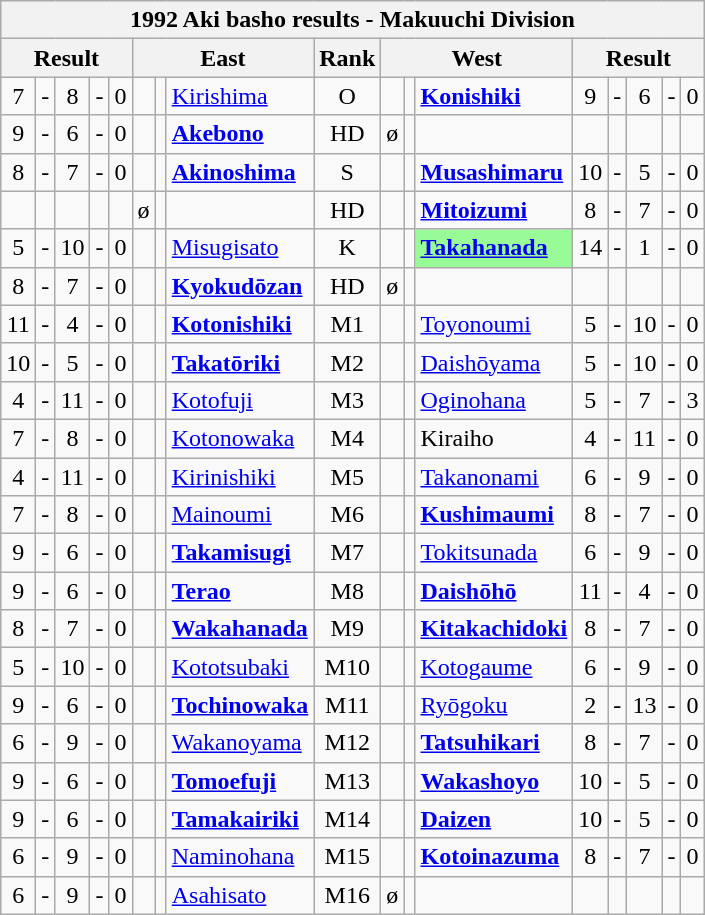<table class="wikitable">
<tr>
<th colspan="17">1992 Aki basho results - Makuuchi Division</th>
</tr>
<tr>
<th colspan="5">Result</th>
<th colspan="3">East</th>
<th>Rank</th>
<th colspan="3">West</th>
<th colspan="5">Result</th>
</tr>
<tr>
<td align=center>7</td>
<td align=center>-</td>
<td align=center>8</td>
<td align=center>-</td>
<td align=center>0</td>
<td align=center></td>
<td align=center></td>
<td><a href='#'>Kirishima</a></td>
<td align=center>O</td>
<td align=center></td>
<td align=center></td>
<td><strong><a href='#'>Konishiki</a></strong></td>
<td align=center>9</td>
<td align=center>-</td>
<td align=center>6</td>
<td align=center>-</td>
<td align=center>0</td>
</tr>
<tr>
<td align=center>9</td>
<td align=center>-</td>
<td align=center>6</td>
<td align=center>-</td>
<td align=center>0</td>
<td align=center></td>
<td align=center></td>
<td><strong><a href='#'>Akebono</a></strong></td>
<td align=center>HD</td>
<td align=center>ø</td>
<td align=center></td>
<td></td>
<td align=center></td>
<td align=center></td>
<td align=center></td>
<td align=center></td>
<td align=center></td>
</tr>
<tr>
<td align=center>8</td>
<td align=center>-</td>
<td align=center>7</td>
<td align=center>-</td>
<td align=center>0</td>
<td align=center></td>
<td align=center></td>
<td><strong><a href='#'>Akinoshima</a></strong></td>
<td align=center>S</td>
<td align=center></td>
<td align=center></td>
<td><strong><a href='#'>Musashimaru</a></strong></td>
<td align=center>10</td>
<td align=center>-</td>
<td align=center>5</td>
<td align=center>-</td>
<td align=center>0</td>
</tr>
<tr>
<td align=center></td>
<td align=center></td>
<td align=center></td>
<td align=center></td>
<td align=center></td>
<td align=center>ø</td>
<td align=center></td>
<td></td>
<td align=center>HD</td>
<td align=center></td>
<td align=center></td>
<td><strong><a href='#'>Mitoizumi</a></strong></td>
<td align=center>8</td>
<td align=center>-</td>
<td align=center>7</td>
<td align=center>-</td>
<td align=center>0</td>
</tr>
<tr>
<td align=center>5</td>
<td align=center>-</td>
<td align=center>10</td>
<td align=center>-</td>
<td align=center>0</td>
<td align=center></td>
<td align=center></td>
<td><a href='#'>Misugisato</a></td>
<td align=center>K</td>
<td align=center></td>
<td align=center></td>
<td style="background: PaleGreen;"><strong><a href='#'>Takahanada</a></strong></td>
<td align=center>14</td>
<td align=center>-</td>
<td align=center>1</td>
<td align=center>-</td>
<td align=center>0</td>
</tr>
<tr>
<td align=center>8</td>
<td align=center>-</td>
<td align=center>7</td>
<td align=center>-</td>
<td align=center>0</td>
<td align=center></td>
<td align=center></td>
<td><strong><a href='#'>Kyokudōzan</a></strong></td>
<td align=center>HD</td>
<td align=center>ø</td>
<td align=center></td>
<td></td>
<td align=center></td>
<td align=center></td>
<td align=center></td>
<td align=center></td>
<td align=center></td>
</tr>
<tr>
<td align=center>11</td>
<td align=center>-</td>
<td align=center>4</td>
<td align=center>-</td>
<td align=center>0</td>
<td align=center></td>
<td align=center></td>
<td><strong><a href='#'>Kotonishiki</a></strong></td>
<td align=center>M1</td>
<td align=center></td>
<td align=center></td>
<td><a href='#'>Toyonoumi</a></td>
<td align=center>5</td>
<td align=center>-</td>
<td align=center>10</td>
<td align=center>-</td>
<td align=center>0</td>
</tr>
<tr>
<td align=center>10</td>
<td align=center>-</td>
<td align=center>5</td>
<td align=center>-</td>
<td align=center>0</td>
<td align=center></td>
<td align=center></td>
<td><strong><a href='#'>Takatōriki</a></strong></td>
<td align=center>M2</td>
<td align=center></td>
<td align=center></td>
<td><a href='#'>Daishōyama</a></td>
<td align=center>5</td>
<td align=center>-</td>
<td align=center>10</td>
<td align=center>-</td>
<td align=center>0</td>
</tr>
<tr>
<td align=center>4</td>
<td align=center>-</td>
<td align=center>11</td>
<td align=center>-</td>
<td align=center>0</td>
<td align=center></td>
<td align=center></td>
<td><a href='#'>Kotofuji</a></td>
<td align=center>M3</td>
<td align=center></td>
<td align=center></td>
<td><a href='#'>Oginohana</a></td>
<td align=center>5</td>
<td align=center>-</td>
<td align=center>7</td>
<td align=center>-</td>
<td align=center>3</td>
</tr>
<tr>
<td align=center>7</td>
<td align=center>-</td>
<td align=center>8</td>
<td align=center>-</td>
<td align=center>0</td>
<td align=center></td>
<td align=center></td>
<td><a href='#'>Kotonowaka</a></td>
<td align=center>M4</td>
<td align=center></td>
<td align=center></td>
<td>Kiraiho</td>
<td align=center>4</td>
<td align=center>-</td>
<td align=center>11</td>
<td align=center>-</td>
<td align=center>0</td>
</tr>
<tr>
<td align=center>4</td>
<td align=center>-</td>
<td align=center>11</td>
<td align=center>-</td>
<td align=center>0</td>
<td align=center></td>
<td align=center></td>
<td><a href='#'>Kirinishiki</a></td>
<td align=center>M5</td>
<td align=center></td>
<td align=center></td>
<td><a href='#'>Takanonami</a></td>
<td align=center>6</td>
<td align=center>-</td>
<td align=center>9</td>
<td align=center>-</td>
<td align=center>0</td>
</tr>
<tr>
<td align=center>7</td>
<td align=center>-</td>
<td align=center>8</td>
<td align=center>-</td>
<td align=center>0</td>
<td align=center></td>
<td align=center></td>
<td><a href='#'>Mainoumi</a></td>
<td align=center>M6</td>
<td align=center></td>
<td align=center></td>
<td><strong><a href='#'>Kushimaumi</a></strong></td>
<td align=center>8</td>
<td align=center>-</td>
<td align=center>7</td>
<td align=center>-</td>
<td align=center>0</td>
</tr>
<tr>
<td align=center>9</td>
<td align=center>-</td>
<td align=center>6</td>
<td align=center>-</td>
<td align=center>0</td>
<td align=center></td>
<td align=center></td>
<td><strong><a href='#'>Takamisugi</a></strong></td>
<td align=center>M7</td>
<td align=center></td>
<td align=center></td>
<td><a href='#'>Tokitsunada</a></td>
<td align=center>6</td>
<td align=center>-</td>
<td align=center>9</td>
<td align=center>-</td>
<td align=center>0</td>
</tr>
<tr>
<td align=center>9</td>
<td align=center>-</td>
<td align=center>6</td>
<td align=center>-</td>
<td align=center>0</td>
<td align=center></td>
<td align=center></td>
<td><strong><a href='#'>Terao</a></strong></td>
<td align=center>M8</td>
<td align=center></td>
<td align=center></td>
<td><strong><a href='#'>Daishōhō</a></strong></td>
<td align=center>11</td>
<td align=center>-</td>
<td align=center>4</td>
<td align=center>-</td>
<td align=center>0</td>
</tr>
<tr>
<td align=center>8</td>
<td align=center>-</td>
<td align=center>7</td>
<td align=center>-</td>
<td align=center>0</td>
<td align=center></td>
<td align=center></td>
<td><strong><a href='#'>Wakahanada</a></strong></td>
<td align=center>M9</td>
<td align=center></td>
<td align=center></td>
<td><strong><a href='#'>Kitakachidoki</a></strong></td>
<td align=center>8</td>
<td align=center>-</td>
<td align=center>7</td>
<td align=center>-</td>
<td align=center>0</td>
</tr>
<tr>
<td align=center>5</td>
<td align=center>-</td>
<td align=center>10</td>
<td align=center>-</td>
<td align=center>0</td>
<td align=center></td>
<td align=center></td>
<td><a href='#'>Kototsubaki</a></td>
<td align=center>M10</td>
<td align=center></td>
<td align=center></td>
<td><a href='#'>Kotogaume</a></td>
<td align=center>6</td>
<td align=center>-</td>
<td align=center>9</td>
<td align=center>-</td>
<td align=center>0</td>
</tr>
<tr>
<td align=center>9</td>
<td align=center>-</td>
<td align=center>6</td>
<td align=center>-</td>
<td align=center>0</td>
<td align=center></td>
<td align=center></td>
<td><strong><a href='#'>Tochinowaka</a></strong></td>
<td align=center>M11</td>
<td align=center></td>
<td align=center></td>
<td><a href='#'>Ryōgoku</a></td>
<td align=center>2</td>
<td align=center>-</td>
<td align=center>13</td>
<td align=center>-</td>
<td align=center>0</td>
</tr>
<tr>
<td align=center>6</td>
<td align=center>-</td>
<td align=center>9</td>
<td align=center>-</td>
<td align=center>0</td>
<td align=center></td>
<td align=center></td>
<td><a href='#'>Wakanoyama</a></td>
<td align=center>M12</td>
<td align=center></td>
<td align=center></td>
<td><strong><a href='#'>Tatsuhikari</a></strong></td>
<td align=center>8</td>
<td align=center>-</td>
<td align=center>7</td>
<td align=center>-</td>
<td align=center>0</td>
</tr>
<tr>
<td align=center>9</td>
<td align=center>-</td>
<td align=center>6</td>
<td align=center>-</td>
<td align=center>0</td>
<td align=center></td>
<td align=center></td>
<td><strong><a href='#'>Tomoefuji</a></strong></td>
<td align=center>M13</td>
<td align=center></td>
<td align=center></td>
<td><strong><a href='#'>Wakashoyo</a></strong></td>
<td align=center>10</td>
<td align=center>-</td>
<td align=center>5</td>
<td align=center>-</td>
<td align=center>0</td>
</tr>
<tr>
<td align=center>9</td>
<td align=center>-</td>
<td align=center>6</td>
<td align=center>-</td>
<td align=center>0</td>
<td align=center></td>
<td align=center></td>
<td><strong><a href='#'>Tamakairiki</a></strong></td>
<td align=center>M14</td>
<td align=center></td>
<td align=center></td>
<td><strong><a href='#'>Daizen</a></strong></td>
<td align=center>10</td>
<td align=center>-</td>
<td align=center>5</td>
<td align=center>-</td>
<td align=center>0</td>
</tr>
<tr>
<td align=center>6</td>
<td align=center>-</td>
<td align=center>9</td>
<td align=center>-</td>
<td align=center>0</td>
<td align=center></td>
<td align=center></td>
<td><a href='#'>Naminohana</a></td>
<td align=center>M15</td>
<td align=center></td>
<td align=center></td>
<td><strong><a href='#'>Kotoinazuma</a></strong></td>
<td align=center>8</td>
<td align=center>-</td>
<td align=center>7</td>
<td align=center>-</td>
<td align=center>0</td>
</tr>
<tr>
<td align=center>6</td>
<td align=center>-</td>
<td align=center>9</td>
<td align=center>-</td>
<td align=center>0</td>
<td align=center></td>
<td align=center></td>
<td><a href='#'>Asahisato</a></td>
<td align=center>M16</td>
<td align=center>ø</td>
<td align=center></td>
<td></td>
<td align=center></td>
<td align=center></td>
<td align=center></td>
<td align=center></td>
<td align=center></td>
</tr>
</table>
